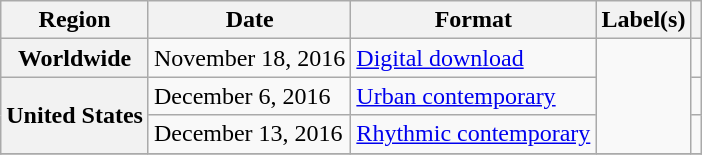<table class="wikitable sortable plainrowheaders">
<tr>
<th scope="col">Region</th>
<th scope="col">Date</th>
<th scope="col">Format</th>
<th scope="col">Label(s)</th>
<th scope="col"></th>
</tr>
<tr>
<th scope="row">Worldwide</th>
<td>November 18, 2016</td>
<td><a href='#'>Digital download</a></td>
<td rowspan="3"></td>
<td style="text-align:center;"></td>
</tr>
<tr>
<th scope="row" rowspan="2">United States</th>
<td>December 6, 2016</td>
<td><a href='#'>Urban contemporary</a></td>
<td style="text-align:center;"></td>
</tr>
<tr>
<td>December 13, 2016</td>
<td><a href='#'>Rhythmic contemporary</a></td>
<td style="text-align:center;"></td>
</tr>
<tr>
</tr>
</table>
